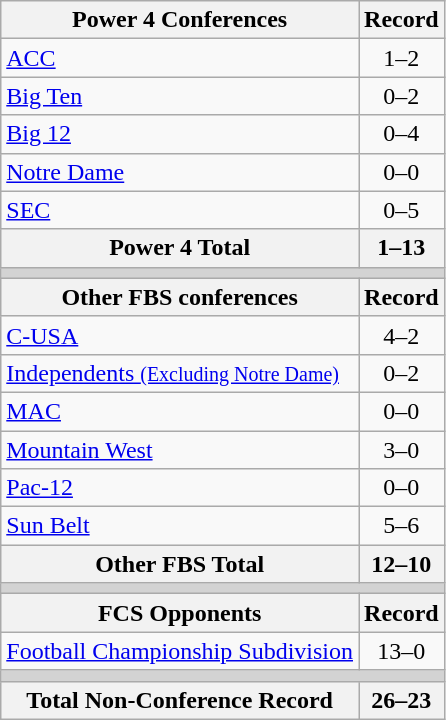<table class="wikitable">
<tr>
<th>Power 4 Conferences</th>
<th>Record</th>
</tr>
<tr>
<td><a href='#'>ACC</a></td>
<td align=center>1–2</td>
</tr>
<tr>
<td><a href='#'>Big Ten</a></td>
<td align=center>0–2</td>
</tr>
<tr>
<td><a href='#'>Big 12</a></td>
<td align=center>0–4</td>
</tr>
<tr>
<td><a href='#'>Notre Dame</a></td>
<td align=center>0–0</td>
</tr>
<tr>
<td><a href='#'>SEC</a></td>
<td align=center>0–5</td>
</tr>
<tr>
<th>Power 4 Total</th>
<th>1–13</th>
</tr>
<tr>
<th colspan="2" style="background:lightgrey;"></th>
</tr>
<tr>
<th>Other FBS conferences</th>
<th>Record</th>
</tr>
<tr>
<td><a href='#'>C-USA</a></td>
<td align=center>4–2</td>
</tr>
<tr>
<td><a href='#'>Independents <small>(Excluding Notre Dame)</small></a></td>
<td align=center>0–2</td>
</tr>
<tr>
<td><a href='#'>MAC</a></td>
<td align=center>0–0</td>
</tr>
<tr>
<td><a href='#'>Mountain West</a></td>
<td align=center>3–0</td>
</tr>
<tr>
<td><a href='#'>Pac-12</a></td>
<td align=center>0–0</td>
</tr>
<tr>
<td><a href='#'>Sun Belt</a></td>
<td align=center>5–6</td>
</tr>
<tr>
<th>Other FBS Total</th>
<th>12–10</th>
</tr>
<tr>
<th colspan="2" style="background:lightgrey;"></th>
</tr>
<tr>
<th>FCS Opponents</th>
<th>Record</th>
</tr>
<tr>
<td><a href='#'>Football Championship Subdivision</a></td>
<td align=center>13–0</td>
</tr>
<tr>
<th colspan="2" style="background:lightgrey;"></th>
</tr>
<tr>
<th>Total Non-Conference Record</th>
<th>26–23</th>
</tr>
</table>
